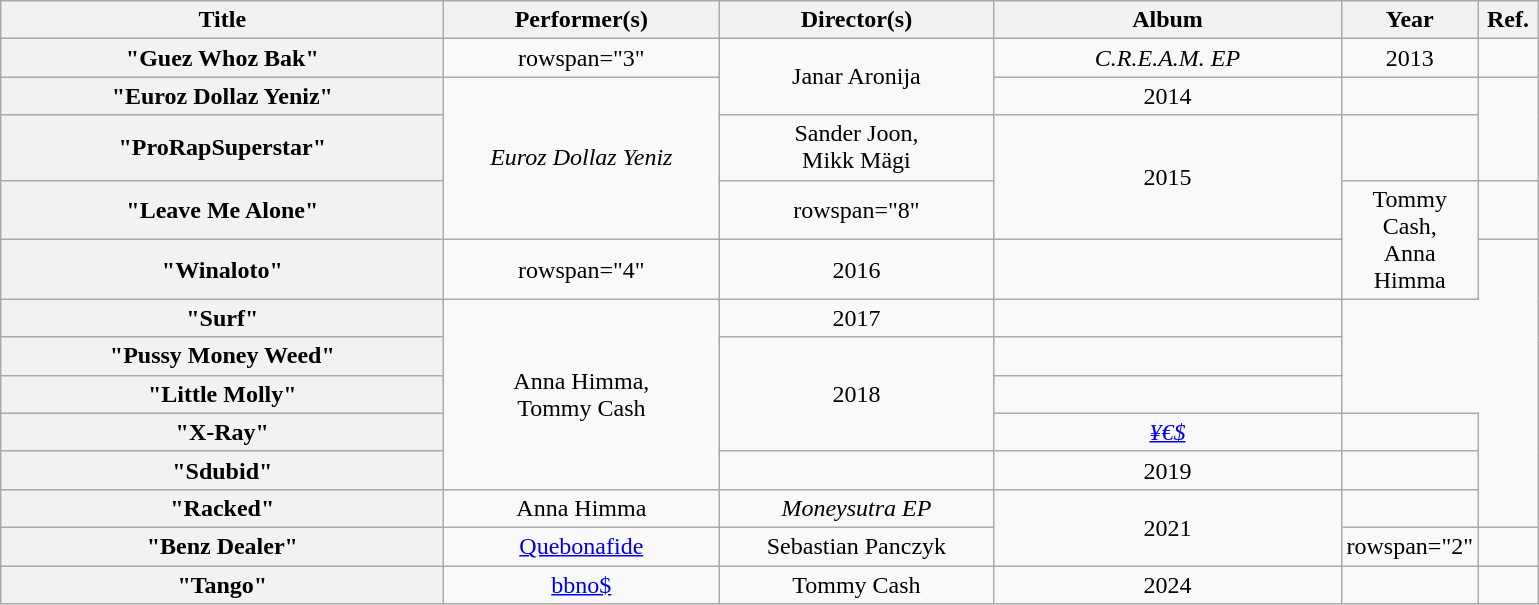<table class="wikitable plainrowheaders" style="text-align:center;">
<tr>
<th scope="col" style="width: 18em;">Title</th>
<th scope="col" style="width: 11em;">Performer(s)</th>
<th scope="col" style="width: 11em;">Director(s)</th>
<th scope="col" style="width: 14em;">Album</th>
<th scope="col" style="width: 2em;">Year</th>
<th scope="col" style="width: 2em;" class="unsortable">Ref.</th>
</tr>
<tr>
<th scope="row">"Guez Whoz Bak"</th>
<td>rowspan="3" </td>
<td rowspan="2">Janar Aronija</td>
<td><em>C.R.E.A.M.</em> <em>EP</em></td>
<td>2013</td>
<td></td>
</tr>
<tr>
<th scope="row">"Euroz Dollaz Yeniz"</th>
<td rowspan="3"><em>Euroz Dollaz Yeniz</em></td>
<td>2014</td>
<td></td>
</tr>
<tr>
<th scope="row">"ProRapSuperstar"</th>
<td>Sander Joon, <br>Mikk Mägi</td>
<td rowspan="2">2015</td>
<td></td>
</tr>
<tr>
<th scope="row">"Leave Me Alone"</th>
<td>rowspan="8" </td>
<td rowspan="2">Tommy Cash, <br>Anna Himma</td>
<td></td>
</tr>
<tr>
<th scope="row">"Winaloto"</th>
<td>rowspan="4" </td>
<td>2016</td>
<td></td>
</tr>
<tr>
<th scope="row">"Surf"</th>
<td rowspan="5">Anna Himma, <br>Tommy Cash</td>
<td>2017</td>
<td></td>
</tr>
<tr>
<th scope="row">"Pussy Money Weed"</th>
<td rowspan="3">2018</td>
<td></td>
</tr>
<tr>
<th scope="row">"Little Molly"</th>
<td></td>
</tr>
<tr>
<th scope="row">"X-Ray"</th>
<td><em><a href='#'>¥€$</a></em></td>
<td></td>
</tr>
<tr>
<th scope="row">"Sdubid"</th>
<td></td>
<td>2019</td>
<td></td>
</tr>
<tr>
<th scope="row">"Racked"</th>
<td>Anna Himma</td>
<td><em>Moneysutra</em> <em>EP</em></td>
<td rowspan="2">2021</td>
<td></td>
</tr>
<tr>
<th scope="row">"Benz Dealer"</th>
<td><a href='#'>Quebonafide</a></td>
<td>Sebastian Panczyk</td>
<td>rowspan="2"</td>
<td></td>
</tr>
<tr>
<th scope="row">"Tango"</th>
<td><a href='#'>bbno$</a></td>
<td>Tommy Cash</td>
<td>2024</td>
<td></td>
</tr>
</table>
